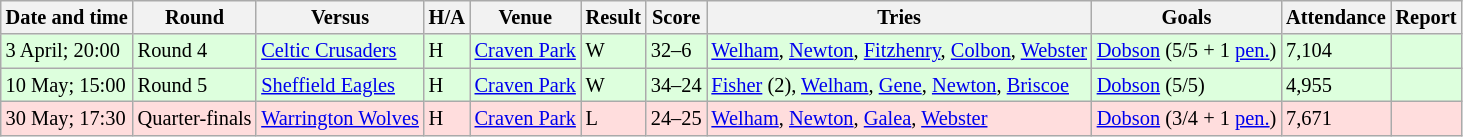<table class="wikitable" style="font-size:85%;">
<tr>
<th>Date and time</th>
<th>Round</th>
<th>Versus</th>
<th>H/A</th>
<th>Venue</th>
<th>Result</th>
<th>Score</th>
<th>Tries</th>
<th>Goals</th>
<th>Attendance</th>
<th>Report</th>
</tr>
<tr style="background:#ddffdd;">
<td>3 April; 20:00</td>
<td>Round 4</td>
<td> <a href='#'>Celtic Crusaders</a></td>
<td>H</td>
<td><a href='#'>Craven Park</a></td>
<td>W</td>
<td>32–6</td>
<td><a href='#'>Welham</a>, <a href='#'>Newton</a>, <a href='#'>Fitzhenry</a>, <a href='#'>Colbon</a>, <a href='#'>Webster</a></td>
<td><a href='#'>Dobson</a> (5/5 + 1 <a href='#'>pen.</a>)</td>
<td>7,104</td>
<td></td>
</tr>
<tr style="background:#ddffdd;">
<td>10 May; 15:00</td>
<td>Round 5</td>
<td> <a href='#'>Sheffield Eagles</a></td>
<td>H</td>
<td><a href='#'>Craven Park</a></td>
<td>W</td>
<td>34–24</td>
<td><a href='#'>Fisher</a> (2), <a href='#'>Welham</a>, <a href='#'>Gene</a>, <a href='#'>Newton</a>, <a href='#'>Briscoe</a></td>
<td><a href='#'>Dobson</a> (5/5)</td>
<td>4,955</td>
<td></td>
</tr>
<tr style="background:#ffdddd;">
<td>30 May; 17:30</td>
<td>Quarter-finals</td>
<td> <a href='#'>Warrington Wolves</a></td>
<td>H</td>
<td><a href='#'>Craven Park</a></td>
<td>L</td>
<td>24–25 </td>
<td><a href='#'>Welham</a>, <a href='#'>Newton</a>, <a href='#'>Galea</a>, <a href='#'>Webster</a></td>
<td><a href='#'>Dobson</a> (3/4 + 1 <a href='#'>pen.</a>)</td>
<td>7,671</td>
<td></td>
</tr>
</table>
